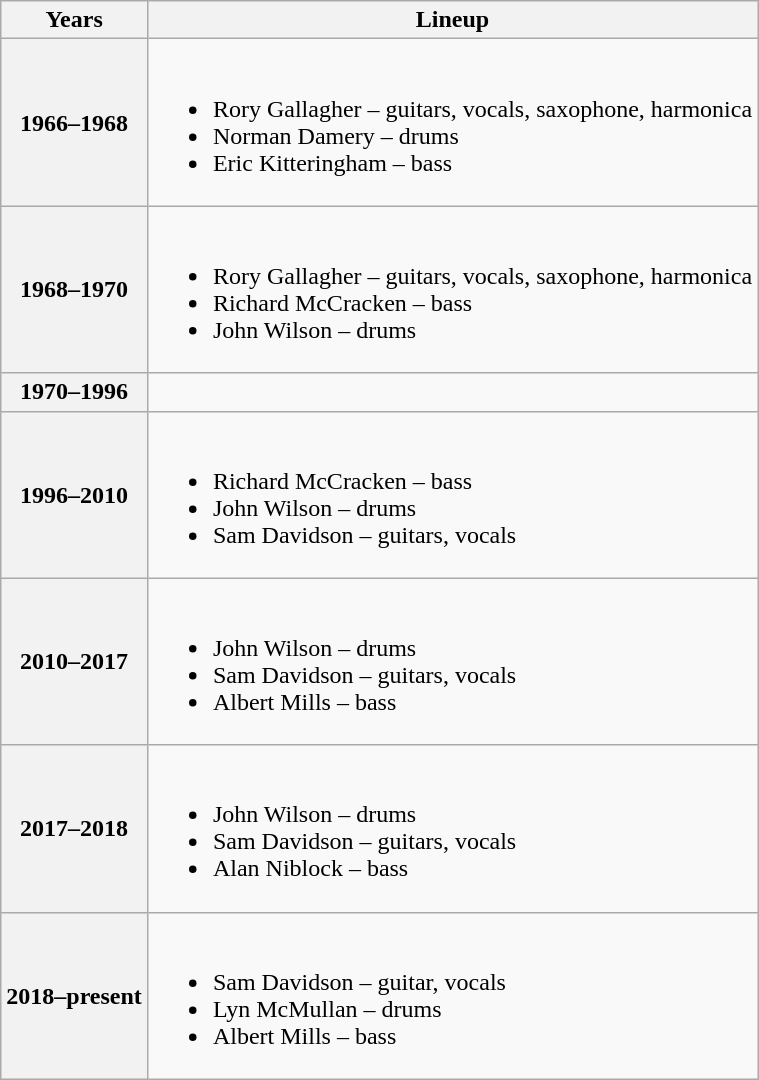<table class="wikitable"|->
<tr>
<th>Years</th>
<th>Lineup</th>
</tr>
<tr>
<th>1966–1968</th>
<td><br><ul><li>Rory Gallagher – guitars, vocals, saxophone, harmonica</li><li>Norman Damery – drums</li><li>Eric Kitteringham – bass</li></ul></td>
</tr>
<tr>
<th>1968–1970</th>
<td><br><ul><li>Rory Gallagher – guitars, vocals, saxophone, harmonica</li><li>Richard McCracken – bass</li><li>John Wilson – drums</li></ul></td>
</tr>
<tr>
<th>1970–1996</th>
<td><br></td>
</tr>
<tr>
<th>1996–2010</th>
<td><br><ul><li>Richard McCracken – bass</li><li>John Wilson – drums</li><li>Sam Davidson – guitars, vocals</li></ul></td>
</tr>
<tr>
<th>2010–2017</th>
<td><br><ul><li>John Wilson – drums</li><li>Sam Davidson – guitars, vocals</li><li>Albert Mills – bass</li></ul></td>
</tr>
<tr>
<th>2017–2018</th>
<td><br><ul><li>John Wilson – drums</li><li>Sam Davidson – guitars, vocals</li><li>Alan Niblock – bass</li></ul></td>
</tr>
<tr>
<th>2018–present</th>
<td><br><ul><li>Sam Davidson – guitar, vocals</li><li>Lyn McMullan – drums</li><li>Albert Mills – bass</li></ul></td>
</tr>
</table>
